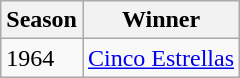<table class="wikitable">
<tr>
<th>Season</th>
<th>Winner</th>
</tr>
<tr>
<td>1964</td>
<td><a href='#'>Cinco Estrellas</a></td>
</tr>
</table>
